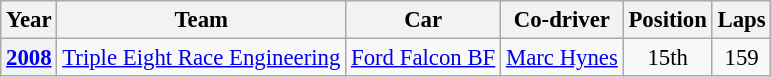<table class="wikitable" style="font-size: 95%;">
<tr>
<th>Year</th>
<th>Team</th>
<th>Car</th>
<th>Co-driver</th>
<th>Position</th>
<th>Laps</th>
</tr>
<tr>
<th><a href='#'>2008</a></th>
<td nowrap><a href='#'>Triple Eight Race Engineering</a></td>
<td nowrap><a href='#'>Ford Falcon BF</a></td>
<td nowrap> <a href='#'>Marc Hynes</a></td>
<td align="center">15th</td>
<td align="center">159</td>
</tr>
</table>
